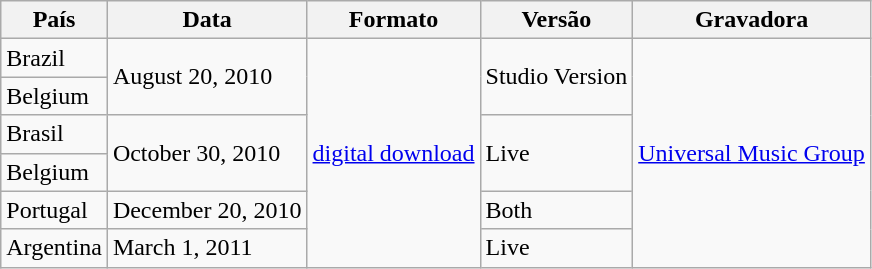<table class="wikitable">
<tr>
<th>País</th>
<th>Data</th>
<th>Formato</th>
<th>Versão</th>
<th>Gravadora</th>
</tr>
<tr>
<td rowspan="1">Brazil</td>
<td rowspan="2">August 20, 2010</td>
<td rowspan="6"><a href='#'>digital download</a></td>
<td rowspan="2">Studio Version</td>
<td rowspan="6"><a href='#'>Universal Music Group</a></td>
</tr>
<tr>
<td rowspan="1">Belgium</td>
</tr>
<tr>
<td rowspan="1">Brasil</td>
<td rowspan="2">October 30, 2010</td>
<td rowspan="2">Live</td>
</tr>
<tr>
<td rowspan="1">Belgium</td>
</tr>
<tr>
<td rowspan="1">Portugal</td>
<td rowspan="1">December 20, 2010</td>
<td rowspan="1">Both</td>
</tr>
<tr>
<td rowspan="1">Argentina</td>
<td rowspan="1">March 1, 2011</td>
<td>Live</td>
</tr>
</table>
